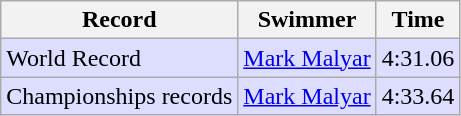<table class="wikitable">
<tr>
<th>Record</th>
<th>Swimmer</th>
<th>Time</th>
</tr>
<tr bgcolor=ddddff>
<td>World Record</td>
<td><a href='#'>Mark Malyar</a> </td>
<td>4:31.06</td>
</tr>
<tr bgcolor=ddddff>
<td>Championships records</td>
<td><a href='#'>Mark Malyar</a> </td>
<td>4:33.64</td>
</tr>
</table>
